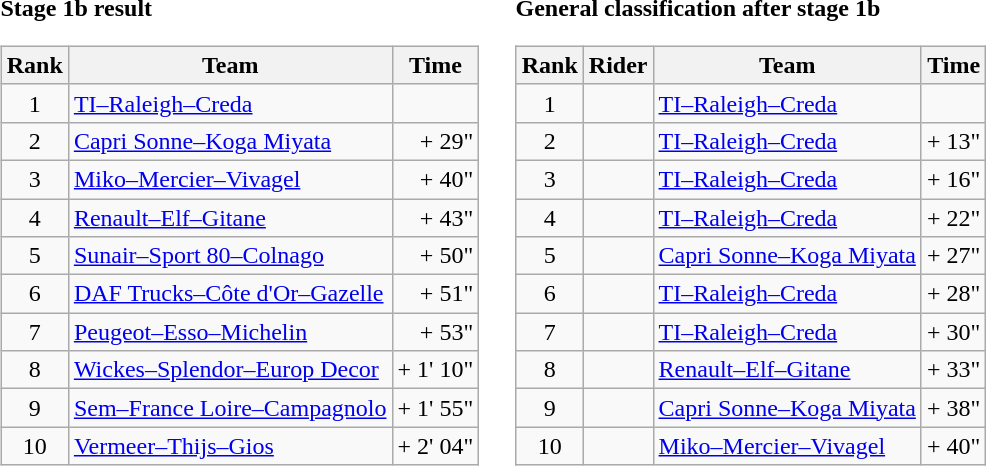<table>
<tr>
<td><strong>Stage 1b result</strong><br><table class="wikitable">
<tr>
<th scope="col">Rank</th>
<th scope="col">Team</th>
<th scope="col">Time</th>
</tr>
<tr>
<td style="text-align:center;">1</td>
<td><a href='#'>TI–Raleigh–Creda</a></td>
<td style="text-align:right;"></td>
</tr>
<tr>
<td style="text-align:center;">2</td>
<td><a href='#'>Capri Sonne–Koga Miyata</a></td>
<td style="text-align:right;">+ 29"</td>
</tr>
<tr>
<td style="text-align:center;">3</td>
<td><a href='#'>Miko–Mercier–Vivagel</a></td>
<td style="text-align:right;">+ 40"</td>
</tr>
<tr>
<td style="text-align:center;">4</td>
<td><a href='#'>Renault–Elf–Gitane</a></td>
<td style="text-align:right;">+ 43"</td>
</tr>
<tr>
<td style="text-align:center;">5</td>
<td><a href='#'>Sunair–Sport 80–Colnago</a></td>
<td style="text-align:right;">+ 50"</td>
</tr>
<tr>
<td style="text-align:center;">6</td>
<td><a href='#'>DAF Trucks–Côte d'Or–Gazelle</a></td>
<td style="text-align:right;">+ 51"</td>
</tr>
<tr>
<td style="text-align:center;">7</td>
<td><a href='#'>Peugeot–Esso–Michelin</a></td>
<td style="text-align:right;">+ 53"</td>
</tr>
<tr>
<td style="text-align:center;">8</td>
<td><a href='#'>Wickes–Splendor–Europ Decor</a></td>
<td style="text-align:right;">+ 1' 10"</td>
</tr>
<tr>
<td style="text-align:center;">9</td>
<td><a href='#'>Sem–France Loire–Campagnolo</a></td>
<td style="text-align:right;">+ 1' 55"</td>
</tr>
<tr>
<td style="text-align:center;">10</td>
<td><a href='#'>Vermeer–Thijs–Gios</a></td>
<td style="text-align:right;">+ 2' 04"</td>
</tr>
</table>
</td>
<td></td>
<td><strong>General classification after stage 1b</strong><br><table class="wikitable">
<tr>
<th scope="col">Rank</th>
<th scope="col">Rider</th>
<th scope="col">Team</th>
<th scope="col">Time</th>
</tr>
<tr>
<td style="text-align:center;">1</td>
<td> </td>
<td><a href='#'>TI–Raleigh–Creda</a></td>
<td style="text-align:right;"></td>
</tr>
<tr>
<td style="text-align:center;">2</td>
<td></td>
<td><a href='#'>TI–Raleigh–Creda</a></td>
<td style="text-align:right;">+ 13"</td>
</tr>
<tr>
<td style="text-align:center;">3</td>
<td></td>
<td><a href='#'>TI–Raleigh–Creda</a></td>
<td style="text-align:right;">+ 16"</td>
</tr>
<tr>
<td style="text-align:center;">4</td>
<td></td>
<td><a href='#'>TI–Raleigh–Creda</a></td>
<td style="text-align:right;">+ 22"</td>
</tr>
<tr>
<td style="text-align:center;">5</td>
<td></td>
<td><a href='#'>Capri Sonne–Koga Miyata</a></td>
<td style="text-align:right;">+ 27"</td>
</tr>
<tr>
<td style="text-align:center;">6</td>
<td></td>
<td><a href='#'>TI–Raleigh–Creda</a></td>
<td style="text-align:right;">+ 28"</td>
</tr>
<tr>
<td style="text-align:center;">7</td>
<td></td>
<td><a href='#'>TI–Raleigh–Creda</a></td>
<td style="text-align:right;">+ 30"</td>
</tr>
<tr>
<td style="text-align:center;">8</td>
<td></td>
<td><a href='#'>Renault–Elf–Gitane</a></td>
<td style="text-align:right;">+ 33"</td>
</tr>
<tr>
<td style="text-align:center;">9</td>
<td></td>
<td><a href='#'>Capri Sonne–Koga Miyata</a></td>
<td style="text-align:right;">+ 38"</td>
</tr>
<tr>
<td style="text-align:center;">10</td>
<td></td>
<td><a href='#'>Miko–Mercier–Vivagel</a></td>
<td style="text-align:right;">+ 40"</td>
</tr>
</table>
</td>
</tr>
</table>
